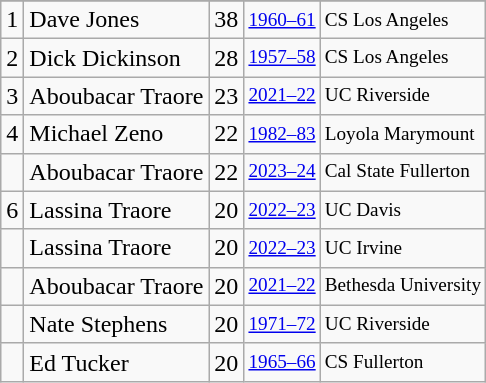<table class="wikitable">
<tr>
</tr>
<tr>
<td>1</td>
<td>Dave Jones</td>
<td>38</td>
<td style="font-size:80%;"><a href='#'>1960–61</a></td>
<td style="font-size:80%;">CS Los Angeles</td>
</tr>
<tr>
<td>2</td>
<td>Dick Dickinson</td>
<td>28</td>
<td style="font-size:80%;"><a href='#'>1957–58</a></td>
<td style="font-size:80%;">CS Los Angeles</td>
</tr>
<tr>
<td>3</td>
<td>Aboubacar Traore</td>
<td>23</td>
<td style="font-size:80%;"><a href='#'>2021–22</a></td>
<td style="font-size:80%;">UC Riverside</td>
</tr>
<tr>
<td>4</td>
<td>Michael Zeno</td>
<td>22</td>
<td style="font-size:80%;"><a href='#'>1982–83</a></td>
<td style="font-size:80%;">Loyola Marymount</td>
</tr>
<tr>
<td></td>
<td>Aboubacar Traore</td>
<td>22</td>
<td style="font-size:80%;"><a href='#'>2023–24</a></td>
<td style="font-size:80%;">Cal State Fullerton</td>
</tr>
<tr>
<td>6</td>
<td>Lassina Traore</td>
<td>20</td>
<td style="font-size:80%;"><a href='#'>2022–23</a></td>
<td style="font-size:80%;">UC Davis</td>
</tr>
<tr>
<td></td>
<td>Lassina Traore</td>
<td>20</td>
<td style="font-size:80%;"><a href='#'>2022–23</a></td>
<td style="font-size:80%;">UC Irvine</td>
</tr>
<tr>
<td></td>
<td>Aboubacar Traore</td>
<td>20</td>
<td style="font-size:80%;"><a href='#'>2021–22</a></td>
<td style="font-size:80%;">Bethesda University</td>
</tr>
<tr>
<td></td>
<td>Nate Stephens</td>
<td>20</td>
<td style="font-size:80%;"><a href='#'>1971–72</a></td>
<td style="font-size:80%;">UC Riverside</td>
</tr>
<tr>
<td></td>
<td>Ed Tucker</td>
<td>20</td>
<td style="font-size:80%;"><a href='#'>1965–66</a></td>
<td style="font-size:80%;">CS Fullerton</td>
</tr>
</table>
